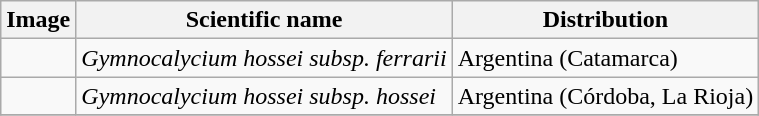<table class="wikitable">
<tr>
<th>Image</th>
<th>Scientific name</th>
<th>Distribution</th>
</tr>
<tr>
<td></td>
<td><em>Gymnocalycium hossei subsp. ferrarii</em> </td>
<td>Argentina (Catamarca)</td>
</tr>
<tr>
<td></td>
<td><em>Gymnocalycium hossei subsp. hossei</em></td>
<td>Argentina (Córdoba, La Rioja)</td>
</tr>
<tr>
</tr>
</table>
